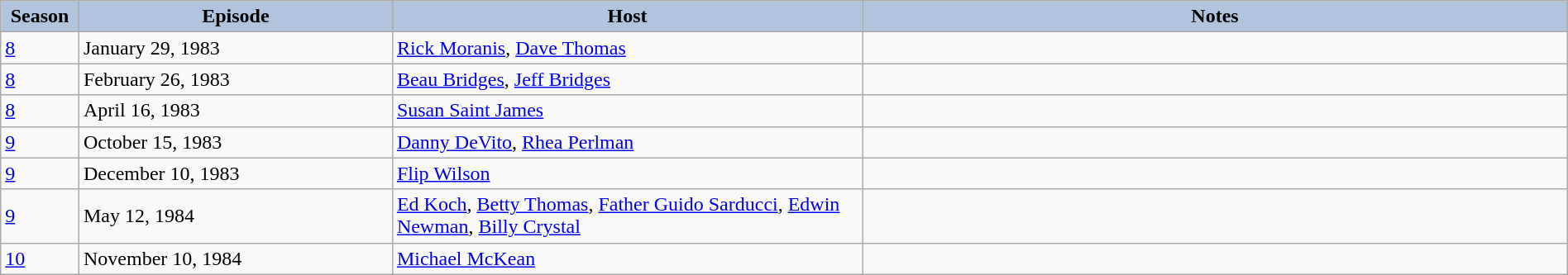<table class="wikitable" style="width:100%;">
<tr>
<th style="background:#B0C4DE;" width="5%">Season</th>
<th style="background:#B0C4DE;" width="20%">Episode</th>
<th style="background:#B0C4DE;" width="30%">Host</th>
<th style="background:#B0C4DE;" width="45%">Notes</th>
</tr>
<tr>
<td><a href='#'>8</a></td>
<td>January 29, 1983</td>
<td><a href='#'>Rick Moranis</a>, <a href='#'>Dave Thomas</a></td>
<td></td>
</tr>
<tr>
<td><a href='#'>8</a></td>
<td>February 26, 1983</td>
<td><a href='#'>Beau Bridges</a>, <a href='#'>Jeff Bridges</a></td>
<td></td>
</tr>
<tr>
<td><a href='#'>8</a></td>
<td>April 16, 1983</td>
<td><a href='#'>Susan Saint James</a></td>
<td></td>
</tr>
<tr>
<td><a href='#'>9</a></td>
<td>October 15, 1983</td>
<td><a href='#'>Danny DeVito</a>, <a href='#'>Rhea Perlman</a></td>
<td></td>
</tr>
<tr>
<td><a href='#'>9</a></td>
<td>December 10, 1983</td>
<td><a href='#'>Flip Wilson</a></td>
<td></td>
</tr>
<tr>
<td><a href='#'>9</a></td>
<td>May 12, 1984</td>
<td><a href='#'>Ed Koch</a>, <a href='#'>Betty Thomas</a>, <a href='#'>Father Guido Sarducci</a>, <a href='#'>Edwin Newman</a>, <a href='#'>Billy Crystal</a></td>
<td></td>
</tr>
<tr>
<td><a href='#'>10</a></td>
<td>November 10, 1984</td>
<td><a href='#'>Michael McKean</a></td>
<td></td>
</tr>
</table>
